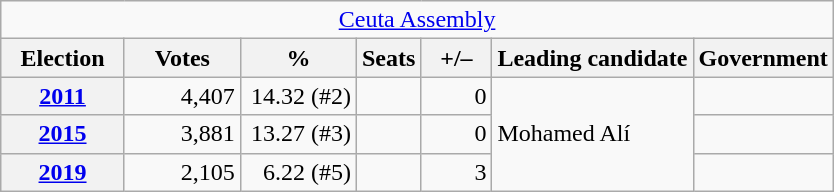<table class="wikitable" style="text-align:right;">
<tr>
<td colspan="8" align="center"><a href='#'>Ceuta Assembly</a></td>
</tr>
<tr>
<th width="75">Election</th>
<th width="70">Votes</th>
<th width="70">%</th>
<th>Seats</th>
<th width="40">+/–</th>
<th>Leading candidate</th>
<th>Government</th>
</tr>
<tr>
<th><a href='#'>2011</a></th>
<td>4,407</td>
<td>14.32 (#2)</td>
<td></td>
<td>0</td>
<td rowspan="3" align="left">Mohamed Alí</td>
<td></td>
</tr>
<tr>
<th><a href='#'>2015</a></th>
<td>3,881</td>
<td>13.27 (#3)</td>
<td></td>
<td>0</td>
<td></td>
</tr>
<tr>
<th><a href='#'>2019</a></th>
<td>2,105</td>
<td>6.22 (#5)</td>
<td></td>
<td>3</td>
<td></td>
</tr>
</table>
